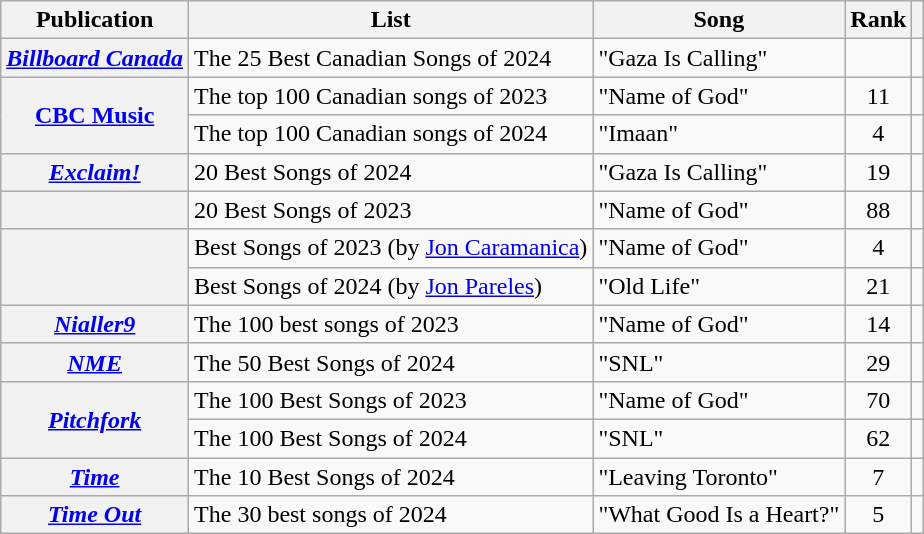<table class="wikitable sortable plainrowheaders">
<tr>
<th scope="col">Publication</th>
<th scope="col" class="unsortable">List</th>
<th scope="col">Song</th>
<th scope="col">Rank</th>
<th scope="col" class="unsortable"></th>
</tr>
<tr>
<th scope="row"><em><a href='#'>Billboard Canada</a></em></th>
<td>The 25 Best Canadian Songs of 2024</td>
<td>"Gaza Is Calling"</td>
<td></td>
<td style="text-align: center;"></td>
</tr>
<tr>
<th scope="row" rowspan="2"><a href='#'>CBC Music</a></th>
<td>The top 100 Canadian songs of 2023</td>
<td>"Name of God"</td>
<td style="text-align: center;">11</td>
<td style="text-align: center;"></td>
</tr>
<tr>
<td>The top 100 Canadian songs of 2024</td>
<td>"Imaan"</td>
<td style="text-align: center;">4</td>
<td style="text-align: center;"></td>
</tr>
<tr>
<th scope="row"><em><a href='#'>Exclaim!</a></em></th>
<td>20 Best Songs of 2024</td>
<td>"Gaza Is Calling"</td>
<td style="text-align: center;">19</td>
<td style="text-align: center;"></td>
</tr>
<tr>
<th scope="row"><em></em></th>
<td>20 Best Songs of 2023</td>
<td>"Name of God"</td>
<td style="text-align: center;">88</td>
<td style="text-align: center;"></td>
</tr>
<tr>
<th scope="row" rowspan="2"><em></em></th>
<td>Best Songs of 2023 (by <a href='#'>Jon Caramanica</a>)</td>
<td>"Name of God"</td>
<td style="text-align: center;">4</td>
<td style="text-align: center;"></td>
</tr>
<tr>
<td>Best Songs of 2024 (by <a href='#'>Jon Pareles</a>)</td>
<td>"Old Life"</td>
<td style="text-align: center;">21</td>
<td style="text-align: center;"></td>
</tr>
<tr>
<th scope="row"><em><a href='#'>Nialler9</a></em></th>
<td>The 100 best songs of 2023</td>
<td>"Name of God"</td>
<td style="text-align: center;">14</td>
<td style="text-align: center;"></td>
</tr>
<tr>
<th scope="row"><em><a href='#'>NME</a></em></th>
<td>The 50 Best Songs of 2024</td>
<td>"SNL"</td>
<td style="text-align: center;">29</td>
<td style="text-align: center;"></td>
</tr>
<tr>
<th scope="row" rowspan="2"><em><a href='#'>Pitchfork</a></em></th>
<td>The 100 Best Songs of 2023</td>
<td>"Name of God"</td>
<td style="text-align: center;">70</td>
<td style="text-align: center;"></td>
</tr>
<tr>
<td>The 100 Best Songs of 2024</td>
<td>"SNL"</td>
<td style="text-align: center;">62</td>
<td style="text-align: center;"></td>
</tr>
<tr>
<th scope="row"><em><a href='#'>Time</a></em></th>
<td>The 10 Best Songs of 2024</td>
<td>"Leaving Toronto"</td>
<td style="text-align: center;">7</td>
<td style="text-align: center;"></td>
</tr>
<tr>
<th scope="row"><em><a href='#'>Time Out</a></em></th>
<td>The 30 best songs of 2024</td>
<td>"What Good Is a Heart?"</td>
<td style="text-align: center;">5</td>
<td style="text-align: center;"></td>
</tr>
</table>
